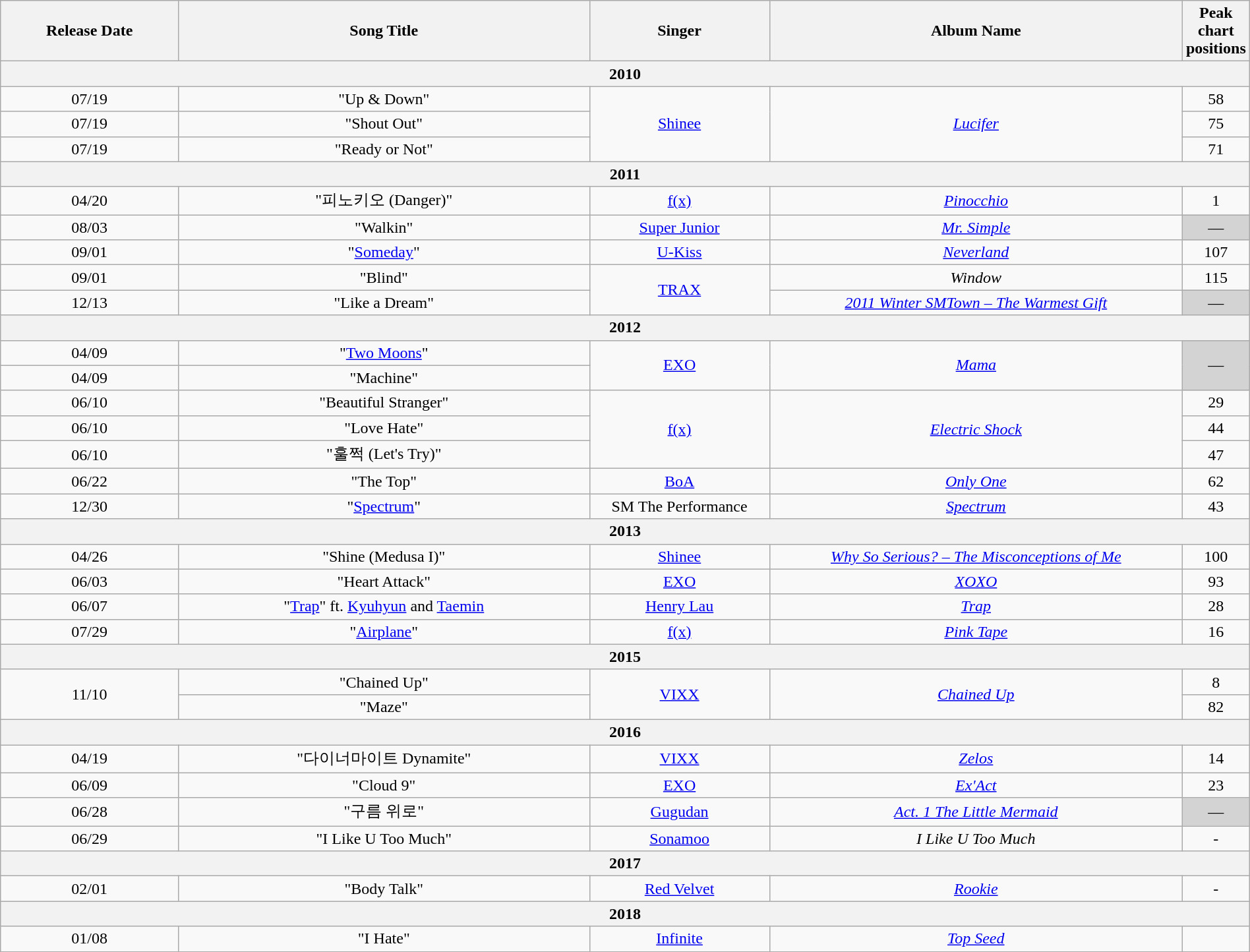<table class="wikitable" style="width:100%; text-align:center;">
<tr>
<th width=15%>Release Date</th>
<th width=35%>Song Title</th>
<th width=15%>Singer</th>
<th width=35%>Album Name</th>
<th>Peak chart positions</th>
</tr>
<tr>
<th colspan=8>2010</th>
</tr>
<tr>
<td>07/19</td>
<td>"Up & Down"</td>
<td rowspan="3"><a href='#'>Shinee</a></td>
<td rowspan="3"><em><a href='#'>Lucifer</a></em></td>
<td>58</td>
</tr>
<tr>
<td>07/19</td>
<td>"Shout Out"</td>
<td>75</td>
</tr>
<tr>
<td>07/19</td>
<td>"Ready or Not"</td>
<td>71</td>
</tr>
<tr>
<th colspan=8>2011</th>
</tr>
<tr>
<td>04/20</td>
<td>"피노키오 (Danger)"</td>
<td><a href='#'>f(x)</a></td>
<td><em><a href='#'>Pinocchio</a></em></td>
<td>1</td>
</tr>
<tr>
<td>08/03</td>
<td>"Walkin"</td>
<td><a href='#'>Super Junior</a></td>
<td><em><a href='#'>Mr. Simple</a></em></td>
<td bgcolor=#D3D3D3>—</td>
</tr>
<tr>
<td>09/01</td>
<td>"<a href='#'>Someday</a>"</td>
<td><a href='#'>U-Kiss</a></td>
<td><em><a href='#'>Neverland</a></em></td>
<td>107</td>
</tr>
<tr>
<td>09/01</td>
<td>"Blind"</td>
<td rowspan="2"><a href='#'>TRAX</a></td>
<td><em>Window</em></td>
<td>115</td>
</tr>
<tr>
<td>12/13</td>
<td>"Like a Dream"</td>
<td><em><a href='#'>2011 Winter SMTown – The Warmest Gift</a></em></td>
<td bgcolor=#D3D3D3>—</td>
</tr>
<tr>
<th colspan=8>2012</th>
</tr>
<tr>
<td>04/09</td>
<td>"<a href='#'>Two Moons</a>"</td>
<td rowspan="2"><a href='#'>EXO</a></td>
<td rowspan="2"><em><a href='#'>Mama</a></em></td>
<td rowspan="2" bgcolor="#D3D3D3">—</td>
</tr>
<tr>
<td>04/09</td>
<td>"Machine"</td>
</tr>
<tr>
<td>06/10</td>
<td>"Beautiful Stranger"</td>
<td rowspan="3"><a href='#'>f(x)</a></td>
<td rowspan="3"><em><a href='#'>Electric Shock</a></em></td>
<td>29</td>
</tr>
<tr>
<td>06/10</td>
<td>"Love Hate"</td>
<td>44</td>
</tr>
<tr>
<td>06/10</td>
<td>"훌쩍 (Let's Try)"</td>
<td>47</td>
</tr>
<tr>
<td>06/22</td>
<td>"The Top"</td>
<td><a href='#'>BoA</a></td>
<td><em><a href='#'>Only One</a></em></td>
<td>62</td>
</tr>
<tr>
<td>12/30</td>
<td>"<a href='#'>Spectrum</a>"</td>
<td>SM The Performance</td>
<td><em><a href='#'>Spectrum</a></em></td>
<td>43</td>
</tr>
<tr>
<th colspan=8>2013</th>
</tr>
<tr>
<td>04/26</td>
<td>"Shine (Medusa I)"</td>
<td><a href='#'>Shinee</a></td>
<td><em><a href='#'>Why So Serious? – The Misconceptions of Me</a></em></td>
<td>100</td>
</tr>
<tr>
<td>06/03</td>
<td>"Heart Attack"</td>
<td><a href='#'>EXO</a></td>
<td><em><a href='#'>XOXO</a></em></td>
<td>93</td>
</tr>
<tr>
<td>06/07</td>
<td>"<a href='#'>Trap</a>" ft. <a href='#'>Kyuhyun</a> and <a href='#'>Taemin</a></td>
<td><a href='#'>Henry Lau</a></td>
<td><em><a href='#'>Trap</a></em></td>
<td>28</td>
</tr>
<tr>
<td>07/29</td>
<td>"<a href='#'>Airplane</a>"</td>
<td><a href='#'>f(x)</a></td>
<td><em><a href='#'>Pink Tape</a></em></td>
<td>16</td>
</tr>
<tr>
<th colspan=8>2015</th>
</tr>
<tr>
<td rowspan="2">11/10</td>
<td>"Chained Up"</td>
<td rowspan="2"><a href='#'>VIXX</a></td>
<td rowspan="2"><em><a href='#'>Chained Up</a></em></td>
<td>8</td>
</tr>
<tr>
<td>"Maze"</td>
<td>82</td>
</tr>
<tr>
<th colspan=8>2016</th>
</tr>
<tr>
<td>04/19</td>
<td>"다이너마이트 Dynamite"</td>
<td><a href='#'>VIXX</a></td>
<td><em><a href='#'>Zelos</a></em></td>
<td>14</td>
</tr>
<tr>
<td>06/09</td>
<td>"Cloud 9"</td>
<td><a href='#'>EXO</a></td>
<td><em><a href='#'>Ex'Act</a></em></td>
<td>23</td>
</tr>
<tr>
<td>06/28</td>
<td>"구름 위로"</td>
<td><a href='#'>Gugudan</a></td>
<td><em><a href='#'>Act. 1 The Little Mermaid</a></em></td>
<td bgcolor=#D3D3D3>—</td>
</tr>
<tr>
<td>06/29</td>
<td>"I Like U Too Much"</td>
<td><a href='#'>Sonamoo</a></td>
<td><em>I Like U Too Much</em></td>
<td>-</td>
</tr>
<tr>
<th colspan="5"><strong>2017</strong></th>
</tr>
<tr>
<td>02/01</td>
<td>"Body Talk"</td>
<td><a href='#'>Red Velvet</a></td>
<td><a href='#'><em>Rookie</em></a></td>
<td>-</td>
</tr>
<tr>
<th colspan="5"><strong>2018</strong></th>
</tr>
<tr>
<td>01/08</td>
<td>"I Hate"</td>
<td><a href='#'>Infinite</a></td>
<td><em><a href='#'>Top Seed</a></em></td>
</tr>
</table>
